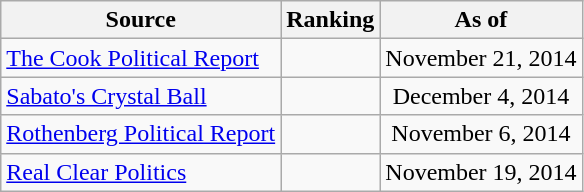<table class="wikitable" style="text-align:center">
<tr>
<th>Source</th>
<th>Ranking</th>
<th>As of</th>
</tr>
<tr>
<td align=left><a href='#'>The Cook Political Report</a></td>
<td></td>
<td>November 21, 2014</td>
</tr>
<tr>
<td align=left><a href='#'>Sabato's Crystal Ball</a></td>
<td></td>
<td>December 4, 2014</td>
</tr>
<tr>
<td align=left><a href='#'>Rothenberg Political Report</a></td>
<td></td>
<td>November 6, 2014</td>
</tr>
<tr>
<td align=left><a href='#'>Real Clear Politics</a></td>
<td></td>
<td>November 19, 2014</td>
</tr>
</table>
